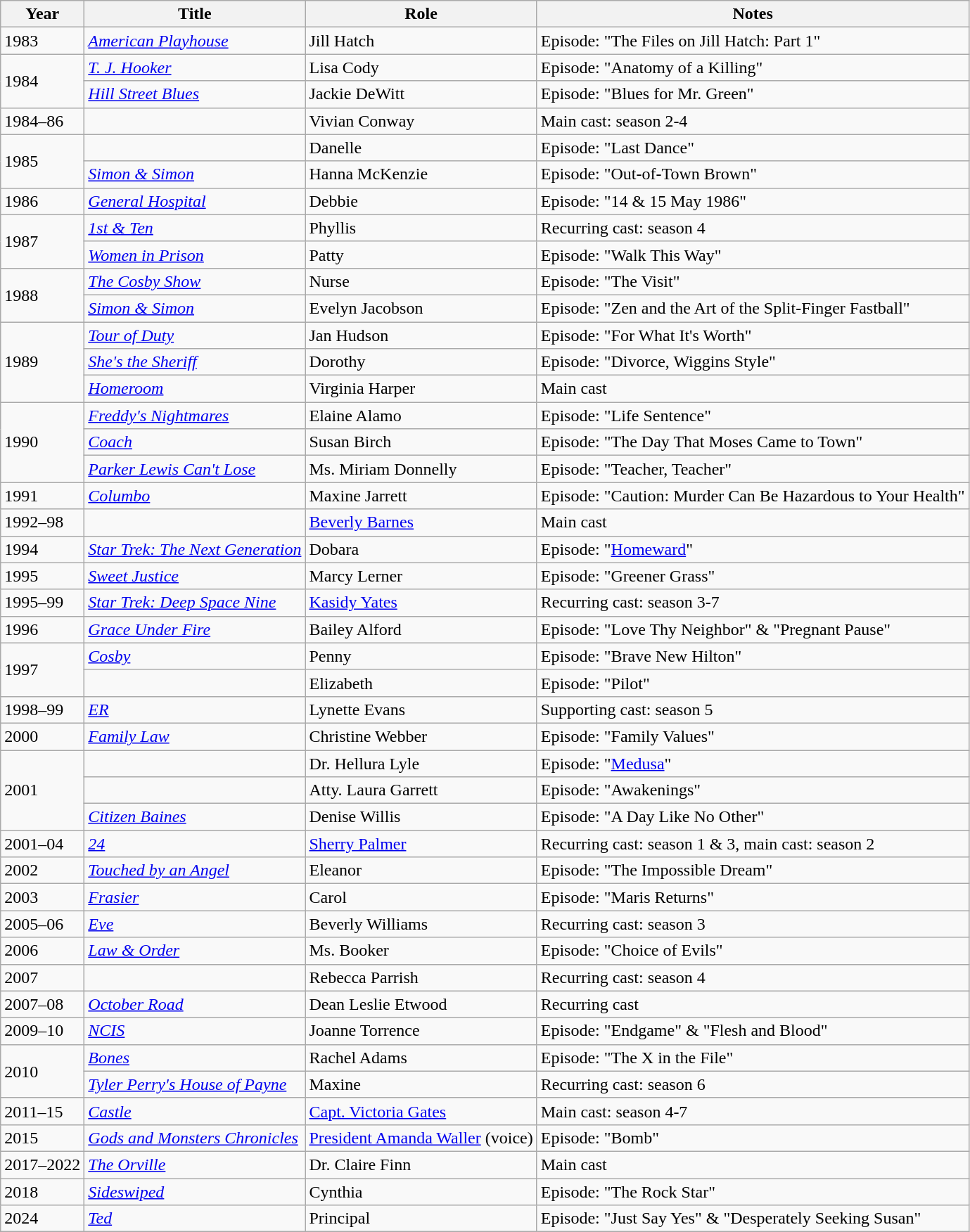<table class="wikitable sortable">
<tr>
<th>Year</th>
<th>Title</th>
<th>Role</th>
<th class="unsortable">Notes</th>
</tr>
<tr>
<td>1983</td>
<td><em><a href='#'>American Playhouse</a></em></td>
<td>Jill Hatch</td>
<td>Episode: "The Files on Jill Hatch: Part 1"</td>
</tr>
<tr>
<td rowspan="2">1984</td>
<td><em><a href='#'>T. J. Hooker</a></em></td>
<td>Lisa Cody</td>
<td>Episode: "Anatomy of a Killing"</td>
</tr>
<tr>
<td><em><a href='#'>Hill Street Blues</a></em></td>
<td>Jackie DeWitt</td>
<td>Episode: "Blues for Mr. Green"</td>
</tr>
<tr>
<td>1984–86</td>
<td><em></em></td>
<td>Vivian Conway</td>
<td>Main cast: season 2-4</td>
</tr>
<tr>
<td rowspan="2">1985</td>
<td><em></em></td>
<td>Danelle</td>
<td>Episode: "Last Dance"</td>
</tr>
<tr>
<td><em><a href='#'>Simon & Simon</a></em></td>
<td>Hanna McKenzie</td>
<td>Episode: "Out-of-Town Brown"</td>
</tr>
<tr>
<td>1986</td>
<td><em><a href='#'>General Hospital</a></em></td>
<td>Debbie</td>
<td>Episode: "14 & 15 May 1986"</td>
</tr>
<tr>
<td rowspan="2">1987</td>
<td><em><a href='#'>1st & Ten</a></em></td>
<td>Phyllis</td>
<td>Recurring cast: season 4</td>
</tr>
<tr>
<td><em><a href='#'>Women in Prison</a></em></td>
<td>Patty</td>
<td>Episode: "Walk This Way"</td>
</tr>
<tr>
<td rowspan="2">1988</td>
<td><em><a href='#'>The Cosby Show</a></em></td>
<td>Nurse</td>
<td>Episode: "The Visit"</td>
</tr>
<tr>
<td><em><a href='#'>Simon & Simon</a></em></td>
<td>Evelyn Jacobson</td>
<td>Episode: "Zen and the Art of the Split-Finger Fastball"</td>
</tr>
<tr>
<td rowspan="3">1989</td>
<td><em><a href='#'>Tour of Duty</a></em></td>
<td>Jan Hudson</td>
<td>Episode: "For What It's Worth"</td>
</tr>
<tr>
<td><em><a href='#'>She's the Sheriff</a></em></td>
<td>Dorothy</td>
<td>Episode: "Divorce, Wiggins Style"</td>
</tr>
<tr>
<td><em><a href='#'>Homeroom</a></em></td>
<td>Virginia Harper</td>
<td>Main cast</td>
</tr>
<tr>
<td rowspan="3">1990</td>
<td><em><a href='#'>Freddy's Nightmares</a></em></td>
<td>Elaine Alamo</td>
<td>Episode: "Life Sentence"</td>
</tr>
<tr>
<td><em><a href='#'>Coach</a></em></td>
<td>Susan Birch</td>
<td>Episode: "The Day That Moses Came to Town"</td>
</tr>
<tr>
<td><em><a href='#'>Parker Lewis Can't Lose</a></em></td>
<td>Ms. Miriam Donnelly</td>
<td>Episode: "Teacher, Teacher"</td>
</tr>
<tr>
<td>1991</td>
<td><em><a href='#'>Columbo</a></em></td>
<td>Maxine Jarrett</td>
<td>Episode: "Caution: Murder Can Be Hazardous to Your Health"</td>
</tr>
<tr>
<td>1992–98</td>
<td><em></em></td>
<td><a href='#'>Beverly Barnes</a></td>
<td>Main cast</td>
</tr>
<tr>
<td>1994</td>
<td><em><a href='#'>Star Trek: The Next Generation</a></em></td>
<td>Dobara</td>
<td>Episode: "<a href='#'>Homeward</a>"</td>
</tr>
<tr>
<td>1995</td>
<td><em><a href='#'>Sweet Justice</a></em></td>
<td>Marcy Lerner</td>
<td>Episode: "Greener Grass"</td>
</tr>
<tr>
<td>1995–99</td>
<td><em><a href='#'>Star Trek: Deep Space Nine</a></em></td>
<td><a href='#'>Kasidy Yates</a></td>
<td>Recurring cast: season 3-7</td>
</tr>
<tr>
<td>1996</td>
<td><em><a href='#'>Grace Under Fire</a></em></td>
<td>Bailey Alford</td>
<td>Episode: "Love Thy Neighbor" & "Pregnant Pause"</td>
</tr>
<tr>
<td rowspan=2>1997</td>
<td><em><a href='#'>Cosby</a></em></td>
<td>Penny</td>
<td>Episode: "Brave New Hilton"</td>
</tr>
<tr>
<td><em></em></td>
<td>Elizabeth</td>
<td>Episode: "Pilot"</td>
</tr>
<tr>
<td>1998–99</td>
<td><em><a href='#'>ER</a></em></td>
<td>Lynette Evans</td>
<td>Supporting cast: season 5</td>
</tr>
<tr>
<td>2000</td>
<td><em><a href='#'>Family Law</a></em></td>
<td>Christine Webber</td>
<td>Episode: "Family Values"</td>
</tr>
<tr>
<td rowspan=3>2001</td>
<td><em></em></td>
<td>Dr. Hellura Lyle</td>
<td>Episode: "<a href='#'>Medusa</a>"</td>
</tr>
<tr>
<td><em></em></td>
<td>Atty. Laura Garrett</td>
<td>Episode: "Awakenings"</td>
</tr>
<tr>
<td><em><a href='#'>Citizen Baines</a></em></td>
<td>Denise Willis</td>
<td>Episode: "A Day Like No Other"</td>
</tr>
<tr>
<td>2001–04</td>
<td><em><a href='#'>24</a></em></td>
<td><a href='#'>Sherry Palmer</a></td>
<td>Recurring cast: season 1 & 3, main cast: season 2</td>
</tr>
<tr>
<td>2002</td>
<td><em><a href='#'>Touched by an Angel</a></em></td>
<td>Eleanor</td>
<td>Episode: "The Impossible Dream"</td>
</tr>
<tr>
<td>2003</td>
<td><em><a href='#'>Frasier</a></em></td>
<td>Carol</td>
<td>Episode: "Maris Returns"</td>
</tr>
<tr>
<td>2005–06</td>
<td><em><a href='#'>Eve</a></em></td>
<td>Beverly Williams</td>
<td>Recurring cast: season 3</td>
</tr>
<tr>
<td>2006</td>
<td><em><a href='#'>Law & Order</a></em></td>
<td>Ms. Booker</td>
<td>Episode: "Choice of Evils"</td>
</tr>
<tr>
<td>2007</td>
<td><em></em></td>
<td>Rebecca Parrish</td>
<td>Recurring cast: season 4</td>
</tr>
<tr>
<td>2007–08</td>
<td><em><a href='#'>October Road</a></em></td>
<td>Dean Leslie Etwood</td>
<td>Recurring cast</td>
</tr>
<tr>
<td>2009–10</td>
<td><em><a href='#'>NCIS</a></em></td>
<td>Joanne Torrence</td>
<td>Episode: "Endgame" & "Flesh and Blood"</td>
</tr>
<tr>
<td rowspan="2">2010</td>
<td><em><a href='#'>Bones</a></em></td>
<td>Rachel Adams</td>
<td>Episode: "The X in the File"</td>
</tr>
<tr>
<td><em><a href='#'>Tyler Perry's House of Payne</a></em></td>
<td>Maxine</td>
<td>Recurring cast: season 6</td>
</tr>
<tr>
<td>2011–15</td>
<td><em><a href='#'>Castle</a></em></td>
<td><a href='#'>Capt. Victoria Gates</a></td>
<td>Main cast: season 4-7</td>
</tr>
<tr>
<td>2015</td>
<td><em><a href='#'>Gods and Monsters Chronicles</a></em></td>
<td><a href='#'>President Amanda Waller</a> (voice)</td>
<td>Episode: "Bomb"</td>
</tr>
<tr>
<td>2017–2022</td>
<td><em><a href='#'>The Orville</a></em></td>
<td>Dr. Claire Finn</td>
<td>Main cast</td>
</tr>
<tr>
<td>2018</td>
<td><em><a href='#'>Sideswiped</a></em></td>
<td>Cynthia</td>
<td>Episode: "The Rock Star"</td>
</tr>
<tr>
<td>2024</td>
<td><em><a href='#'>Ted</a></em></td>
<td>Principal</td>
<td>Episode: "Just Say Yes" & "Desperately Seeking Susan"</td>
</tr>
</table>
